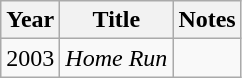<table class="wikitable sortable">
<tr>
<th>Year</th>
<th>Title</th>
<th>Notes</th>
</tr>
<tr>
<td>2003</td>
<td><em>Home Run</em></td>
<td></td>
</tr>
</table>
